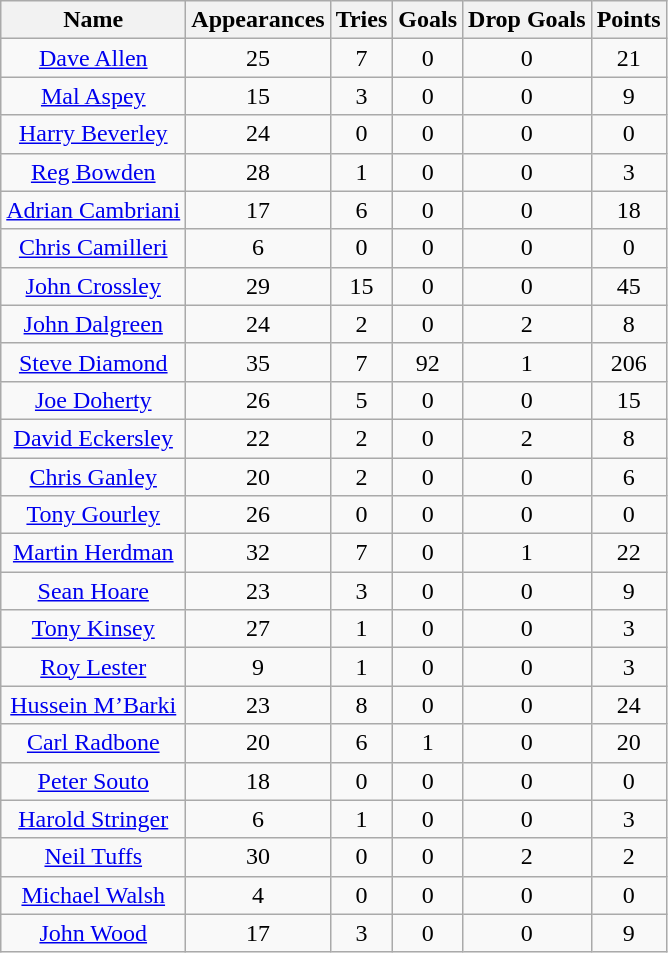<table class="wikitable sortable" style="text-align: center; font-size:100%">
<tr>
<th>Name</th>
<th>Appearances</th>
<th>Tries</th>
<th>Goals</th>
<th>Drop Goals</th>
<th>Points</th>
</tr>
<tr>
<td><a href='#'>Dave Allen</a></td>
<td>25</td>
<td>7</td>
<td>0</td>
<td>0</td>
<td>21</td>
</tr>
<tr>
<td><a href='#'>Mal Aspey</a></td>
<td>15</td>
<td>3</td>
<td>0</td>
<td>0</td>
<td>9</td>
</tr>
<tr>
<td><a href='#'>Harry Beverley</a></td>
<td>24</td>
<td>0</td>
<td>0</td>
<td>0</td>
<td>0</td>
</tr>
<tr>
<td><a href='#'>Reg Bowden</a></td>
<td>28</td>
<td>1</td>
<td>0</td>
<td>0</td>
<td>3</td>
</tr>
<tr>
<td><a href='#'>Adrian Cambriani</a></td>
<td>17</td>
<td>6</td>
<td>0</td>
<td>0</td>
<td>18</td>
</tr>
<tr>
<td><a href='#'>Chris Camilleri</a></td>
<td>6</td>
<td>0</td>
<td>0</td>
<td>0</td>
<td>0</td>
</tr>
<tr>
<td><a href='#'>John Crossley</a></td>
<td>29</td>
<td>15</td>
<td>0</td>
<td>0</td>
<td>45</td>
</tr>
<tr>
<td><a href='#'>John Dalgreen</a></td>
<td>24</td>
<td>2</td>
<td>0</td>
<td>2</td>
<td>8</td>
</tr>
<tr>
<td><a href='#'>Steve Diamond</a></td>
<td>35</td>
<td>7</td>
<td>92</td>
<td>1</td>
<td>206</td>
</tr>
<tr>
<td><a href='#'>Joe Doherty</a></td>
<td>26</td>
<td>5</td>
<td>0</td>
<td>0</td>
<td>15</td>
</tr>
<tr>
<td><a href='#'>David Eckersley</a></td>
<td>22</td>
<td>2</td>
<td>0</td>
<td>2</td>
<td>8</td>
</tr>
<tr>
<td><a href='#'>Chris Ganley</a></td>
<td>20</td>
<td>2</td>
<td>0</td>
<td>0</td>
<td>6</td>
</tr>
<tr>
<td><a href='#'>Tony Gourley</a></td>
<td>26</td>
<td>0</td>
<td>0</td>
<td>0</td>
<td>0</td>
</tr>
<tr>
<td><a href='#'>Martin Herdman</a></td>
<td>32</td>
<td>7</td>
<td>0</td>
<td>1</td>
<td>22</td>
</tr>
<tr>
<td><a href='#'>Sean Hoare</a></td>
<td>23</td>
<td>3</td>
<td>0</td>
<td>0</td>
<td>9</td>
</tr>
<tr>
<td><a href='#'>Tony Kinsey</a></td>
<td>27</td>
<td>1</td>
<td>0</td>
<td>0</td>
<td>3</td>
</tr>
<tr>
<td><a href='#'>Roy Lester</a></td>
<td>9</td>
<td>1</td>
<td>0</td>
<td>0</td>
<td>3</td>
</tr>
<tr>
<td><a href='#'>Hussein M’Barki</a></td>
<td>23</td>
<td>8</td>
<td>0</td>
<td>0</td>
<td>24</td>
</tr>
<tr>
<td><a href='#'>Carl Radbone</a></td>
<td>20</td>
<td>6</td>
<td>1</td>
<td>0</td>
<td>20</td>
</tr>
<tr>
<td><a href='#'>Peter Souto</a></td>
<td>18</td>
<td>0</td>
<td>0</td>
<td>0</td>
<td>0</td>
</tr>
<tr>
<td><a href='#'>Harold Stringer</a></td>
<td>6</td>
<td>1</td>
<td>0</td>
<td>0</td>
<td>3</td>
</tr>
<tr>
<td><a href='#'>Neil Tuffs</a></td>
<td>30</td>
<td>0</td>
<td>0</td>
<td>2</td>
<td>2</td>
</tr>
<tr>
<td><a href='#'>Michael Walsh</a></td>
<td>4</td>
<td>0</td>
<td>0</td>
<td>0</td>
<td>0</td>
</tr>
<tr>
<td><a href='#'>John Wood</a></td>
<td>17</td>
<td>3</td>
<td>0</td>
<td>0</td>
<td>9</td>
</tr>
</table>
